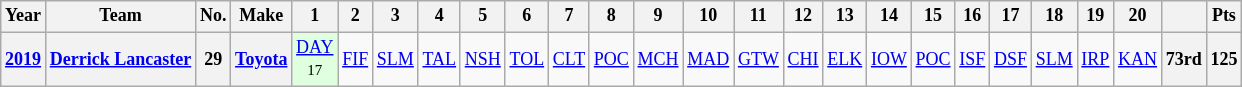<table class="wikitable" style="text-align:center; font-size:75%">
<tr>
<th>Year</th>
<th>Team</th>
<th>No.</th>
<th>Make</th>
<th>1</th>
<th>2</th>
<th>3</th>
<th>4</th>
<th>5</th>
<th>6</th>
<th>7</th>
<th>8</th>
<th>9</th>
<th>10</th>
<th>11</th>
<th>12</th>
<th>13</th>
<th>14</th>
<th>15</th>
<th>16</th>
<th>17</th>
<th>18</th>
<th>19</th>
<th>20</th>
<th></th>
<th>Pts</th>
</tr>
<tr>
<th><a href='#'>2019</a></th>
<th rowspan=2><a href='#'>Derrick Lancaster</a></th>
<th rowspan=2>29</th>
<th rowspan=2><a href='#'>Toyota</a></th>
<td style="background:#DFFFDF;"><a href='#'>DAY</a><br><small>17</small></td>
<td><a href='#'>FIF</a></td>
<td><a href='#'>SLM</a></td>
<td><a href='#'>TAL</a></td>
<td><a href='#'>NSH</a></td>
<td><a href='#'>TOL</a></td>
<td><a href='#'>CLT</a></td>
<td><a href='#'>POC</a></td>
<td><a href='#'>MCH</a></td>
<td><a href='#'>MAD</a></td>
<td><a href='#'>GTW</a></td>
<td><a href='#'>CHI</a></td>
<td><a href='#'>ELK</a></td>
<td><a href='#'>IOW</a></td>
<td><a href='#'>POC</a></td>
<td><a href='#'>ISF</a></td>
<td><a href='#'>DSF</a></td>
<td><a href='#'>SLM</a></td>
<td><a href='#'>IRP</a></td>
<td><a href='#'>KAN</a></td>
<th>73rd</th>
<th>125</th>
</tr>
</table>
